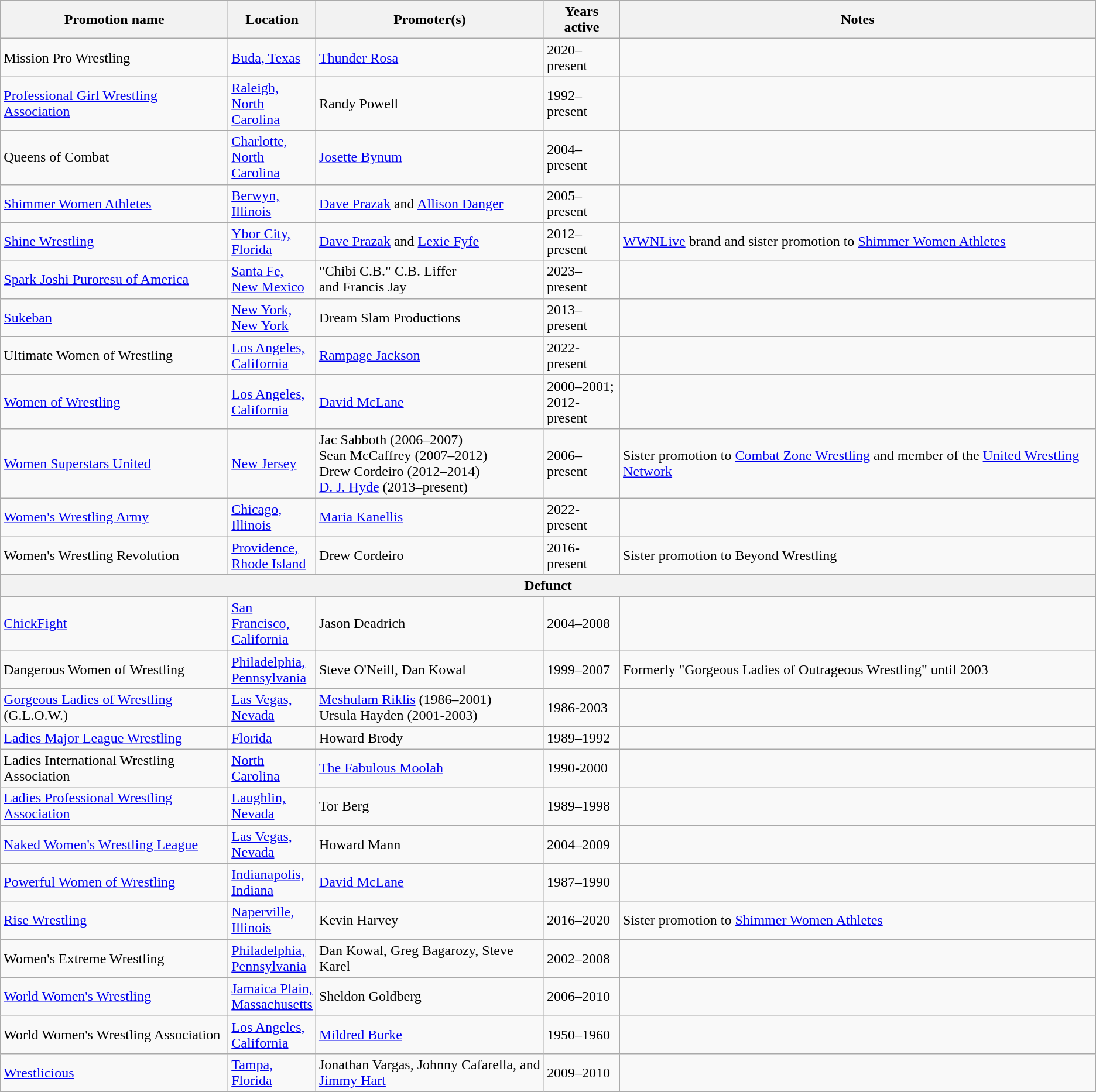<table class="wikitable sortable" style="text-align: left;">
<tr>
<th width="21%">Promotion name</th>
<th width="7%">Location</th>
<th width="21%">Promoter(s)</th>
<th width="7%">Years active</th>
<th width="55%">Notes</th>
</tr>
<tr>
<td>Mission Pro Wrestling</td>
<td><a href='#'>Buda, Texas</a></td>
<td><a href='#'>Thunder Rosa</a></td>
<td>2020–present</td>
<td></td>
</tr>
<tr>
<td><a href='#'>Professional Girl Wrestling Association</a></td>
<td><a href='#'>Raleigh, North Carolina</a></td>
<td>Randy Powell</td>
<td>1992–present</td>
<td></td>
</tr>
<tr>
<td>Queens of Combat</td>
<td><a href='#'>Charlotte, North Carolina</a></td>
<td><a href='#'>Josette Bynum</a></td>
<td>2004–present</td>
<td></td>
</tr>
<tr>
<td><a href='#'>Shimmer Women Athletes</a></td>
<td><a href='#'>Berwyn, Illinois</a></td>
<td><a href='#'>Dave Prazak</a> and <a href='#'>Allison Danger</a></td>
<td>2005–present</td>
<td></td>
</tr>
<tr>
<td><a href='#'>Shine Wrestling</a></td>
<td><a href='#'>Ybor City, Florida</a></td>
<td><a href='#'>Dave Prazak</a> and <a href='#'>Lexie Fyfe</a></td>
<td>2012–present</td>
<td><a href='#'>WWNLive</a> brand and sister promotion to <a href='#'>Shimmer Women Athletes</a></td>
</tr>
<tr>
<td><a href='#'>Spark Joshi Puroresu of America</a></td>
<td><a href='#'>Santa Fe, New Mexico</a></td>
<td>"Chibi C.B." C.B. Liffer<br>and Francis Jay</td>
<td>2023–present</td>
<td></td>
</tr>
<tr>
<td><a href='#'>Sukeban</a></td>
<td><a href='#'>New York, New York</a></td>
<td>Dream Slam Productions</td>
<td>2013–present</td>
<td></td>
</tr>
<tr>
<td>Ultimate Women of Wrestling</td>
<td><a href='#'>Los Angeles, California</a></td>
<td><a href='#'>Rampage Jackson</a></td>
<td>2022-present</td>
</tr>
<tr>
<td><a href='#'>Women of Wrestling</a></td>
<td><a href='#'>Los Angeles, California</a></td>
<td><a href='#'>David McLane</a></td>
<td>2000–2001; 2012-present</td>
<td></td>
</tr>
<tr>
<td><a href='#'>Women Superstars United</a></td>
<td><a href='#'>New Jersey</a></td>
<td>Jac Sabboth (2006–2007)<br>Sean McCaffrey (2007–2012)<br>Drew Cordeiro (2012–2014)<br><a href='#'>D. J. Hyde</a> (2013–present)</td>
<td>2006–present</td>
<td>Sister promotion to <a href='#'>Combat Zone Wrestling</a> and member of the <a href='#'>United Wrestling Network</a></td>
</tr>
<tr>
<td><a href='#'>Women's Wrestling Army</a></td>
<td><a href='#'>Chicago, Illinois</a></td>
<td><a href='#'>Maria Kanellis</a></td>
<td>2022-present</td>
<td></td>
</tr>
<tr>
<td>Women's Wrestling Revolution</td>
<td><a href='#'>Providence, Rhode Island</a></td>
<td>Drew Cordeiro</td>
<td>2016-present</td>
<td>Sister promotion to Beyond Wrestling</td>
</tr>
<tr>
<th colspan="5">Defunct</th>
</tr>
<tr>
<td><a href='#'>ChickFight</a></td>
<td><a href='#'>San Francisco, California</a></td>
<td>Jason Deadrich</td>
<td>2004–2008</td>
<td></td>
</tr>
<tr>
<td>Dangerous Women of Wrestling</td>
<td><a href='#'>Philadelphia, Pennsylvania</a></td>
<td>Steve O'Neill, Dan Kowal</td>
<td>1999–2007</td>
<td>Formerly "Gorgeous Ladies of Outrageous Wrestling" until 2003</td>
</tr>
<tr>
<td><a href='#'>Gorgeous Ladies of Wrestling</a> (G.L.O.W.)</td>
<td><a href='#'>Las Vegas, Nevada</a></td>
<td><a href='#'>Meshulam Riklis</a> (1986–2001)<br>Ursula Hayden (2001-2003)</td>
<td>1986-2003</td>
<td></td>
</tr>
<tr>
<td><a href='#'>Ladies Major League Wrestling</a></td>
<td><a href='#'>Florida</a></td>
<td>Howard Brody</td>
<td>1989–1992</td>
<td></td>
</tr>
<tr>
<td>Ladies International Wrestling Association</td>
<td><a href='#'>North Carolina</a></td>
<td><a href='#'>The Fabulous Moolah</a></td>
<td>1990-2000</td>
<td></td>
</tr>
<tr>
<td><a href='#'>Ladies Professional Wrestling Association</a></td>
<td><a href='#'>Laughlin, Nevada</a></td>
<td>Tor Berg</td>
<td>1989–1998</td>
<td></td>
</tr>
<tr>
<td><a href='#'>Naked Women's Wrestling League</a></td>
<td><a href='#'>Las Vegas, Nevada</a></td>
<td>Howard Mann</td>
<td>2004–2009</td>
<td></td>
</tr>
<tr>
<td><a href='#'>Powerful Women of Wrestling</a></td>
<td><a href='#'>Indianapolis, Indiana</a></td>
<td><a href='#'>David McLane</a></td>
<td>1987–1990</td>
<td></td>
</tr>
<tr>
<td><a href='#'>Rise Wrestling</a></td>
<td><a href='#'>Naperville, Illinois</a></td>
<td>Kevin Harvey</td>
<td>2016–2020</td>
<td>Sister promotion to <a href='#'>Shimmer Women Athletes</a></td>
</tr>
<tr>
<td>Women's Extreme Wrestling</td>
<td><a href='#'>Philadelphia, Pennsylvania</a></td>
<td>Dan Kowal, Greg Bagarozy, Steve Karel</td>
<td>2002–2008</td>
<td></td>
</tr>
<tr>
<td><a href='#'>World Women's Wrestling</a></td>
<td><a href='#'>Jamaica Plain, Massachusetts</a></td>
<td>Sheldon Goldberg</td>
<td>2006–2010</td>
<td></td>
</tr>
<tr>
<td>World Women's Wrestling Association</td>
<td><a href='#'>Los Angeles, California</a></td>
<td><a href='#'>Mildred Burke</a></td>
<td>1950–1960</td>
<td></td>
</tr>
<tr>
<td><a href='#'>Wrestlicious</a></td>
<td><a href='#'>Tampa, Florida</a></td>
<td>Jonathan Vargas, Johnny Cafarella, and <a href='#'>Jimmy Hart</a></td>
<td>2009–2010</td>
<td></td>
</tr>
</table>
